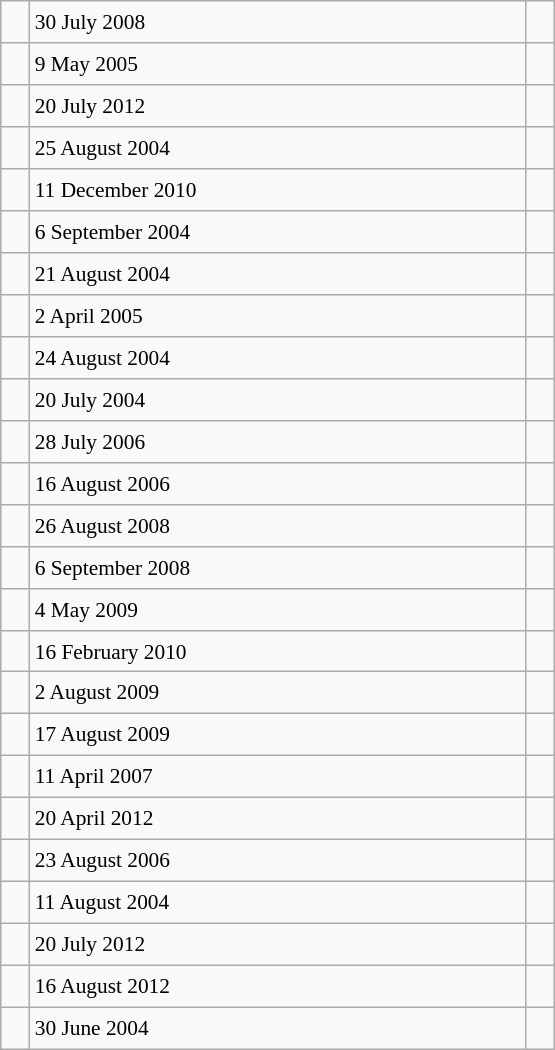<table class="wikitable" style="font-size: 89%; float: left; width: 26em; margin-right: 1em; height: 700px">
<tr>
<td></td>
<td>30 July 2008</td>
<td></td>
</tr>
<tr>
<td></td>
<td>9 May 2005</td>
<td></td>
</tr>
<tr>
<td></td>
<td>20 July 2012</td>
<td></td>
</tr>
<tr>
<td></td>
<td>25 August 2004</td>
<td></td>
</tr>
<tr>
<td></td>
<td>11 December 2010</td>
<td></td>
</tr>
<tr>
<td></td>
<td>6 September 2004</td>
<td></td>
</tr>
<tr>
<td></td>
<td>21 August 2004</td>
<td></td>
</tr>
<tr>
<td></td>
<td>2 April 2005</td>
<td></td>
</tr>
<tr>
<td></td>
<td>24 August 2004</td>
<td></td>
</tr>
<tr>
<td></td>
<td>20 July 2004</td>
<td></td>
</tr>
<tr>
<td></td>
<td>28 July 2006</td>
<td></td>
</tr>
<tr>
<td></td>
<td>16 August 2006</td>
<td></td>
</tr>
<tr>
<td></td>
<td>26 August 2008</td>
<td></td>
</tr>
<tr>
<td></td>
<td>6 September 2008</td>
<td></td>
</tr>
<tr>
<td></td>
<td>4 May 2009</td>
<td></td>
</tr>
<tr>
<td></td>
<td>16 February 2010</td>
<td></td>
</tr>
<tr>
<td></td>
<td>2 August 2009</td>
<td></td>
</tr>
<tr>
<td></td>
<td>17 August 2009</td>
<td></td>
</tr>
<tr>
<td></td>
<td>11 April 2007</td>
<td></td>
</tr>
<tr>
<td></td>
<td>20 April 2012</td>
<td></td>
</tr>
<tr>
<td></td>
<td>23 August 2006</td>
<td></td>
</tr>
<tr>
<td></td>
<td>11 August 2004</td>
<td></td>
</tr>
<tr>
<td></td>
<td>20 July 2012</td>
<td></td>
</tr>
<tr>
<td></td>
<td>16 August 2012</td>
<td></td>
</tr>
<tr>
<td></td>
<td>30 June 2004</td>
<td></td>
</tr>
</table>
